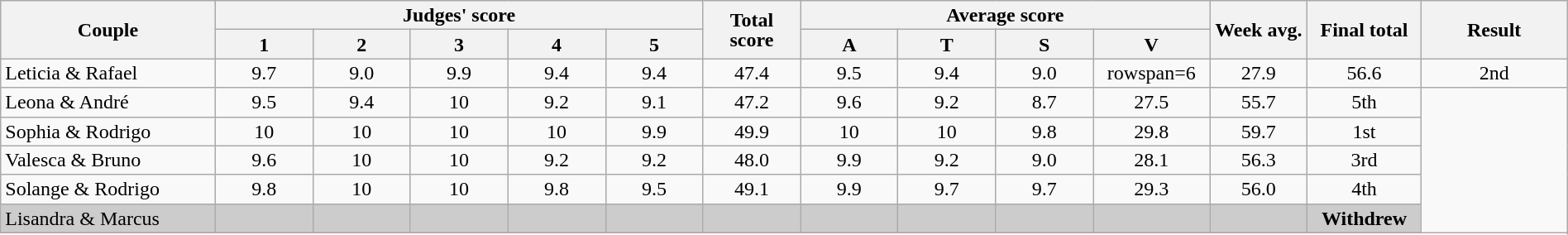<table class="wikitable" style="font-size:100%; line-height:16px; text-align:center" width="100%">
<tr>
<th rowspan=2 style="width:11.0%;">Couple</th>
<th colspan=5 style="width:25.0%;">Judges' score</th>
<th rowspan=2 style="width:05.0%;">Total score</th>
<th colspan=4 style="width:20.0%;">Average score</th>
<th rowspan=2 style="width:05.0%;">Week avg.</th>
<th rowspan=2 style="width:05.0%;">Final total</th>
<th rowspan=2 style="width:07.5%;">Result</th>
</tr>
<tr>
<th style="width:05.0%;">1</th>
<th style="width:05.0%;">2</th>
<th style="width:05.0%;">3</th>
<th style="width:05.0%;">4</th>
<th style="width:05.0%;">5</th>
<th style="width:05.0%;">A</th>
<th style="width:05.0%;">T</th>
<th style="width:05.0%;">S</th>
<th style="width:05.0%;">V</th>
</tr>
<tr>
<td align="left">Leticia & Rafael</td>
<td>9.7</td>
<td>9.0</td>
<td>9.9</td>
<td>9.4</td>
<td>9.4</td>
<td>47.4</td>
<td>9.5</td>
<td>9.4</td>
<td>9.0</td>
<td>rowspan=6 </td>
<td>27.9</td>
<td>56.6</td>
<td>2nd</td>
</tr>
<tr>
<td align="left">Leona & André</td>
<td>9.5</td>
<td>9.4</td>
<td>10</td>
<td>9.2</td>
<td>9.1</td>
<td>47.2</td>
<td>9.6</td>
<td>9.2</td>
<td>8.7</td>
<td>27.5</td>
<td>55.7</td>
<td>5th</td>
</tr>
<tr>
<td align="left">Sophia & Rodrigo</td>
<td>10</td>
<td>10</td>
<td>10</td>
<td>10</td>
<td>9.9</td>
<td>49.9</td>
<td>10</td>
<td>10</td>
<td>9.8</td>
<td>29.8</td>
<td>59.7</td>
<td>1st</td>
</tr>
<tr>
<td align="left">Valesca & Bruno</td>
<td>9.6</td>
<td>10</td>
<td>10</td>
<td>9.2</td>
<td>9.2</td>
<td>48.0</td>
<td>9.9</td>
<td>9.2</td>
<td>9.0</td>
<td>28.1</td>
<td>56.3</td>
<td>3rd</td>
</tr>
<tr>
<td align="left">Solange & Rodrigo</td>
<td>9.8</td>
<td>10</td>
<td>10</td>
<td>9.8</td>
<td>9.5</td>
<td>49.1</td>
<td>9.9</td>
<td>9.7</td>
<td>9.7</td>
<td>29.3</td>
<td>56.0</td>
<td>4th</td>
</tr>
<tr bgcolor="CCCCCC">
<td align="left">Lisandra & Marcus</td>
<td></td>
<td></td>
<td></td>
<td></td>
<td></td>
<td></td>
<td></td>
<td></td>
<td></td>
<td></td>
<td></td>
<td><strong>Withdrew</strong></td>
</tr>
<tr>
</tr>
</table>
